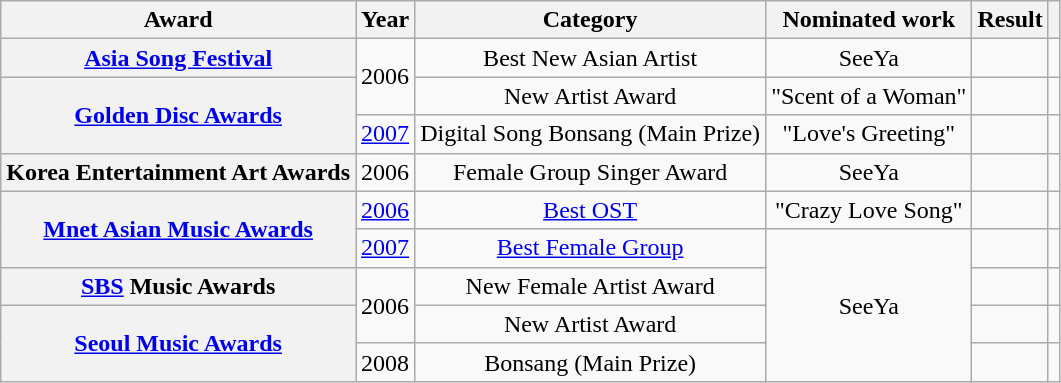<table class="wikitable sortable plainrowheaders" style="text-align:center;">
<tr>
<th>Award</th>
<th>Year</th>
<th>Category</th>
<th>Nominated work</th>
<th>Result</th>
<th class="unsortable"></th>
</tr>
<tr>
<th scope="row"><a href='#'>Asia Song Festival</a></th>
<td rowspan="2">2006</td>
<td>Best New Asian Artist</td>
<td>SeeYa</td>
<td></td>
<td></td>
</tr>
<tr>
<th scope="row" rowspan="2"><a href='#'>Golden Disc Awards</a></th>
<td>New Artist Award</td>
<td>"Scent of a Woman"</td>
<td></td>
<td></td>
</tr>
<tr>
<td><a href='#'>2007</a></td>
<td>Digital Song Bonsang (Main Prize)</td>
<td>"Love's Greeting"</td>
<td></td>
<td></td>
</tr>
<tr>
<th scope="row">Korea Entertainment Art Awards</th>
<td>2006</td>
<td>Female Group Singer Award</td>
<td>SeeYa</td>
<td></td>
<td></td>
</tr>
<tr>
<th scope="row" rowspan="2"><a href='#'>Mnet Asian Music Awards</a></th>
<td><a href='#'>2006</a></td>
<td><a href='#'>Best OST</a></td>
<td>"Crazy Love Song"</td>
<td></td>
<td></td>
</tr>
<tr>
<td><a href='#'>2007</a></td>
<td><a href='#'>Best Female Group</a></td>
<td rowspan="4">SeeYa</td>
<td></td>
<td></td>
</tr>
<tr>
<th scope="row"><a href='#'>SBS</a> Music Awards</th>
<td rowspan="2">2006</td>
<td>New Female Artist Award</td>
<td></td>
<td></td>
</tr>
<tr>
<th scope="row" rowspan="2"><a href='#'>Seoul Music Awards</a></th>
<td>New Artist Award</td>
<td></td>
<td></td>
</tr>
<tr>
<td>2008</td>
<td>Bonsang (Main Prize)</td>
<td></td>
<td></td>
</tr>
</table>
